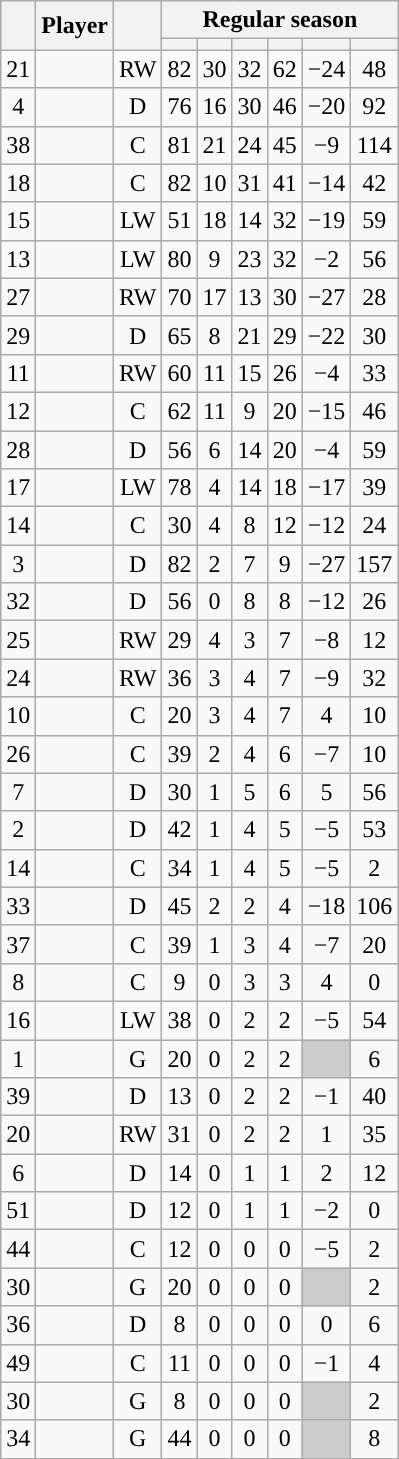<table class="wikitable sortable plainrowheaders" style="text-align:center;">
<tr>
<th scope="col" data-sort-type="number" rowspan="2"></th>
<th scope="col" rowspan="2">Player</th>
<th scope="col" rowspan="2"></th>
<th scope=colgroup colspan=6>Regular season</th>
</tr>
<tr>
<th scope="col" data-sort-type="number"></th>
<th scope="col" data-sort-type="number"></th>
<th scope="col" data-sort-type="number"></th>
<th scope="col" data-sort-type="number"></th>
<th scope="col" data-sort-type="number"></th>
<th scope="col" data-sort-type="number"></th>
</tr>
<tr>
<td scope="row">21</td>
<td align="left"></td>
<td>RW</td>
<td>82</td>
<td>30</td>
<td>32</td>
<td>62</td>
<td>−24</td>
<td>48</td>
</tr>
<tr>
<td scope="row">4</td>
<td align="left"></td>
<td>D</td>
<td>76</td>
<td>16</td>
<td>30</td>
<td>46</td>
<td>−20</td>
<td>92</td>
</tr>
<tr>
<td scope="row">38</td>
<td align="left"></td>
<td>C</td>
<td>81</td>
<td>21</td>
<td>24</td>
<td>45</td>
<td>−9</td>
<td>114</td>
</tr>
<tr>
<td scope="row">18</td>
<td align="left"></td>
<td>C</td>
<td>82</td>
<td>10</td>
<td>31</td>
<td>41</td>
<td>−14</td>
<td>42</td>
</tr>
<tr>
<td scope="row">15</td>
<td align="left"></td>
<td>LW</td>
<td>51</td>
<td>18</td>
<td>14</td>
<td>32</td>
<td>−19</td>
<td>59</td>
</tr>
<tr>
<td scope="row">13</td>
<td align="left"></td>
<td>LW</td>
<td>80</td>
<td>9</td>
<td>23</td>
<td>32</td>
<td>−2</td>
<td>56</td>
</tr>
<tr>
<td scope="row">27</td>
<td align="left"></td>
<td>RW</td>
<td>70</td>
<td>17</td>
<td>13</td>
<td>30</td>
<td>−27</td>
<td>28</td>
</tr>
<tr>
<td scope="row">29</td>
<td align="left"></td>
<td>D</td>
<td>65</td>
<td>8</td>
<td>21</td>
<td>29</td>
<td>−22</td>
<td>30</td>
</tr>
<tr>
<td scope="row">11</td>
<td align="left"></td>
<td>RW</td>
<td>60</td>
<td>11</td>
<td>15</td>
<td>26</td>
<td>−4</td>
<td>33</td>
</tr>
<tr>
<td scope="row">12</td>
<td align="left"></td>
<td>C</td>
<td>62</td>
<td>11</td>
<td>9</td>
<td>20</td>
<td>−15</td>
<td>46</td>
</tr>
<tr>
<td scope="row">28</td>
<td align="left"></td>
<td>D</td>
<td>56</td>
<td>6</td>
<td>14</td>
<td>20</td>
<td>−4</td>
<td>59</td>
</tr>
<tr>
<td scope="row">17</td>
<td align="left"></td>
<td>LW</td>
<td>78</td>
<td>4</td>
<td>14</td>
<td>18</td>
<td>−17</td>
<td>39</td>
</tr>
<tr>
<td scope="row">14</td>
<td align="left"></td>
<td>C</td>
<td>30</td>
<td>4</td>
<td>8</td>
<td>12</td>
<td>−12</td>
<td>24</td>
</tr>
<tr>
<td scope="row">3</td>
<td align="left"></td>
<td>D</td>
<td>82</td>
<td>2</td>
<td>7</td>
<td>9</td>
<td>−27</td>
<td>157</td>
</tr>
<tr>
<td scope="row">32</td>
<td align="left"></td>
<td>D</td>
<td>56</td>
<td>0</td>
<td>8</td>
<td>8</td>
<td>−12</td>
<td>26</td>
</tr>
<tr>
<td scope="row">25</td>
<td align="left"></td>
<td>RW</td>
<td>29</td>
<td>4</td>
<td>3</td>
<td>7</td>
<td>−8</td>
<td>12</td>
</tr>
<tr>
<td scope="row">24</td>
<td align="left"></td>
<td>RW</td>
<td>36</td>
<td>3</td>
<td>4</td>
<td>7</td>
<td>−9</td>
<td>32</td>
</tr>
<tr>
<td scope="row">10</td>
<td align="left"></td>
<td>C</td>
<td>20</td>
<td>3</td>
<td>4</td>
<td>7</td>
<td>4</td>
<td>10</td>
</tr>
<tr>
<td scope="row">26</td>
<td align="left"></td>
<td>C</td>
<td>39</td>
<td>2</td>
<td>4</td>
<td>6</td>
<td>−7</td>
<td>10</td>
</tr>
<tr>
<td scope="row">7</td>
<td align="left"></td>
<td>D</td>
<td>30</td>
<td>1</td>
<td>5</td>
<td>6</td>
<td>5</td>
<td>56</td>
</tr>
<tr>
<td scope="row">2</td>
<td align="left"></td>
<td>D</td>
<td>42</td>
<td>1</td>
<td>4</td>
<td>5</td>
<td>−5</td>
<td>53</td>
</tr>
<tr>
<td scope="row">14</td>
<td align="left"></td>
<td>C</td>
<td>34</td>
<td>1</td>
<td>4</td>
<td>5</td>
<td>−5</td>
<td>2</td>
</tr>
<tr>
<td scope="row">33</td>
<td align="left"></td>
<td>D</td>
<td>45</td>
<td>2</td>
<td>2</td>
<td>4</td>
<td>−18</td>
<td>106</td>
</tr>
<tr>
<td scope="row">37</td>
<td align="left"></td>
<td>C</td>
<td>39</td>
<td>1</td>
<td>3</td>
<td>4</td>
<td>−7</td>
<td>20</td>
</tr>
<tr>
<td scope="row">8</td>
<td align="left"></td>
<td>C</td>
<td>9</td>
<td>0</td>
<td>3</td>
<td>3</td>
<td>4</td>
<td>0</td>
</tr>
<tr>
<td scope="row">16</td>
<td align="left"></td>
<td>LW</td>
<td>38</td>
<td>0</td>
<td>2</td>
<td>2</td>
<td>−5</td>
<td>54</td>
</tr>
<tr>
<td scope="row">1</td>
<td align="left"></td>
<td>G</td>
<td>20</td>
<td>0</td>
<td>2</td>
<td>2</td>
<td style="background:#ccc"></td>
<td>6</td>
</tr>
<tr>
<td scope="row">39</td>
<td align="left"></td>
<td>D</td>
<td>13</td>
<td>0</td>
<td>2</td>
<td>2</td>
<td>−1</td>
<td>40</td>
</tr>
<tr>
<td scope="row">20</td>
<td align="left"></td>
<td>RW</td>
<td>31</td>
<td>0</td>
<td>2</td>
<td>2</td>
<td>1</td>
<td>35</td>
</tr>
<tr>
<td scope="row">6</td>
<td align="left"></td>
<td>D</td>
<td>14</td>
<td>0</td>
<td>1</td>
<td>1</td>
<td>2</td>
<td>12</td>
</tr>
<tr>
<td scope="row">51</td>
<td align="left"></td>
<td>D</td>
<td>12</td>
<td>0</td>
<td>1</td>
<td>1</td>
<td>−2</td>
<td>0</td>
</tr>
<tr>
<td scope="row">44</td>
<td align="left"></td>
<td>C</td>
<td>12</td>
<td>0</td>
<td>0</td>
<td>0</td>
<td>−5</td>
<td>2</td>
</tr>
<tr>
<td scope="row">30</td>
<td align="left"></td>
<td>G</td>
<td>20</td>
<td>0</td>
<td>0</td>
<td>0</td>
<td style="background:#ccc"></td>
<td>2</td>
</tr>
<tr>
<td scope="row">36</td>
<td align="left"></td>
<td>D</td>
<td>8</td>
<td>0</td>
<td>0</td>
<td>0</td>
<td>0</td>
<td>6</td>
</tr>
<tr>
<td scope="row">49</td>
<td align="left"></td>
<td>C</td>
<td>11</td>
<td>0</td>
<td>0</td>
<td>0</td>
<td>−1</td>
<td>4</td>
</tr>
<tr>
<td scope="row">30</td>
<td align="left"></td>
<td>G</td>
<td>8</td>
<td>0</td>
<td>0</td>
<td>0</td>
<td style="background:#ccc"></td>
<td>2</td>
</tr>
<tr>
<td scope="row">34</td>
<td align="left"></td>
<td>G</td>
<td>44</td>
<td>0</td>
<td>0</td>
<td>0</td>
<td style="background:#ccc"></td>
<td>8</td>
</tr>
</table>
